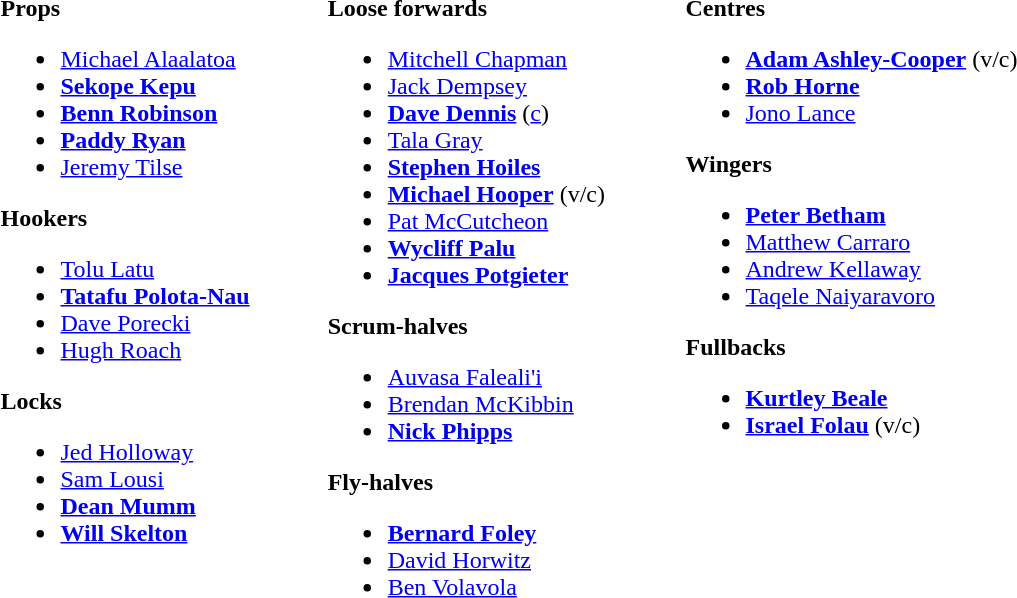<table class="toccolours"  style="width:700px; border-collapse:collapse;">
<tr>
<td valign="top"><br><strong>Props</strong><ul><li> <a href='#'>Michael Alaalatoa</a></li><li> <strong><a href='#'>Sekope Kepu</a></strong></li><li> <strong><a href='#'>Benn Robinson</a></strong></li><li> <strong><a href='#'>Paddy Ryan</a></strong></li><li> <a href='#'>Jeremy Tilse</a></li></ul><strong>Hookers</strong><ul><li> <a href='#'>Tolu Latu</a></li><li> <strong><a href='#'>Tatafu Polota-Nau</a></strong></li><li> <a href='#'>Dave Porecki</a></li><li> <a href='#'>Hugh Roach</a></li></ul><strong>Locks</strong><ul><li> <a href='#'>Jed Holloway</a></li><li> <a href='#'>Sam Lousi</a></li><li> <strong><a href='#'>Dean Mumm</a></strong></li><li> <strong><a href='#'>Will Skelton</a></strong></li></ul></td>
<td width="33"> </td>
<td valign="top"><br><strong>Loose forwards</strong><ul><li> <a href='#'>Mitchell Chapman</a></li><li> <a href='#'>Jack Dempsey</a></li><li> <strong><a href='#'>Dave Dennis</a></strong> (<a href='#'>c</a>)</li><li> <a href='#'>Tala Gray</a></li><li> <strong><a href='#'>Stephen Hoiles</a></strong></li><li> <strong><a href='#'>Michael Hooper</a></strong> (v/c)</li><li> <a href='#'>Pat McCutcheon</a></li><li> <strong><a href='#'>Wycliff Palu</a></strong></li><li> <strong><a href='#'>Jacques Potgieter</a></strong></li></ul><strong>Scrum-halves</strong><ul><li> <a href='#'>Auvasa Faleali'i</a></li><li> <a href='#'>Brendan McKibbin</a></li><li> <strong><a href='#'>Nick Phipps</a></strong></li></ul><strong>Fly-halves</strong><ul><li> <strong><a href='#'>Bernard Foley</a></strong></li><li> <a href='#'>David Horwitz</a></li><li> <a href='#'>Ben Volavola</a></li></ul></td>
<td width="33"> </td>
<td valign="top"><br><strong>Centres</strong><ul><li> <strong><a href='#'>Adam Ashley-Cooper</a></strong> (v/c)</li><li> <strong><a href='#'>Rob Horne</a></strong></li><li> <a href='#'>Jono Lance</a></li></ul><strong>Wingers</strong><ul><li> <strong><a href='#'>Peter Betham</a></strong></li><li> <a href='#'>Matthew Carraro</a></li><li> <a href='#'>Andrew Kellaway</a></li><li> <a href='#'>Taqele Naiyaravoro</a></li></ul><strong>Fullbacks</strong><ul><li> <strong><a href='#'>Kurtley Beale</a></strong></li><li> <strong><a href='#'>Israel Folau</a></strong> (v/c)</li></ul></td>
</tr>
</table>
